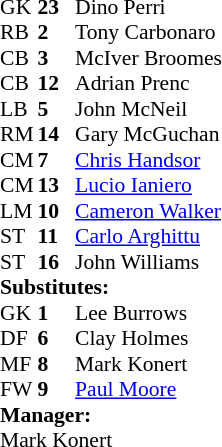<table cellspacing="0" cellpadding="0" style="font-size:90%; margin:auto;">
<tr>
<th width=25></th>
<th width=25></th>
</tr>
<tr>
<td>GK</td>
<td><strong>23</strong></td>
<td> Dino Perri</td>
<td></td>
<td></td>
</tr>
<tr>
<td>RB</td>
<td><strong>2</strong></td>
<td>Tony Carbonaro</td>
<td></td>
<td></td>
</tr>
<tr>
<td>CB</td>
<td><strong>3</strong></td>
<td>McIver Broomes</td>
</tr>
<tr>
<td>CB</td>
<td><strong>12</strong></td>
<td>Adrian Prenc</td>
<td></td>
<td></td>
</tr>
<tr>
<td>LB</td>
<td><strong>5</strong></td>
<td>John McNeil</td>
<td></td>
<td></td>
</tr>
<tr>
<td>RM</td>
<td><strong>14</strong></td>
<td>Gary McGuchan</td>
<td></td>
<td></td>
</tr>
<tr>
<td>CM</td>
<td><strong>7</strong></td>
<td> <a href='#'>Chris Handsor</a></td>
</tr>
<tr>
<td>CM</td>
<td><strong>13</strong></td>
<td> <a href='#'>Lucio Ianiero</a></td>
<td></td>
<td></td>
</tr>
<tr>
<td>LM</td>
<td><strong>10</strong></td>
<td> <a href='#'>Cameron Walker</a></td>
<td></td>
<td></td>
</tr>
<tr>
<td>ST</td>
<td><strong>11</strong></td>
<td> <a href='#'>Carlo Arghittu</a></td>
<td></td>
<td></td>
</tr>
<tr>
<td>ST</td>
<td><strong>16</strong></td>
<td> John Williams</td>
<td></td>
<td></td>
</tr>
<tr>
<td colspan=3><strong>Substitutes:</strong></td>
</tr>
<tr>
<td>GK</td>
<td><strong>1</strong></td>
<td>Lee Burrows</td>
<td></td>
<td></td>
</tr>
<tr>
<td>DF</td>
<td><strong>6</strong></td>
<td>Clay Holmes</td>
<td></td>
<td></td>
</tr>
<tr>
<td>MF</td>
<td><strong>8</strong></td>
<td>Mark Konert</td>
<td></td>
<td></td>
</tr>
<tr>
<td>FW</td>
<td><strong>9</strong></td>
<td> <a href='#'>Paul Moore</a></td>
<td></td>
<td></td>
</tr>
<tr>
<td colspan=3><strong>Manager:</strong></td>
</tr>
<tr>
<td colspan=4>Mark Konert</td>
</tr>
</table>
